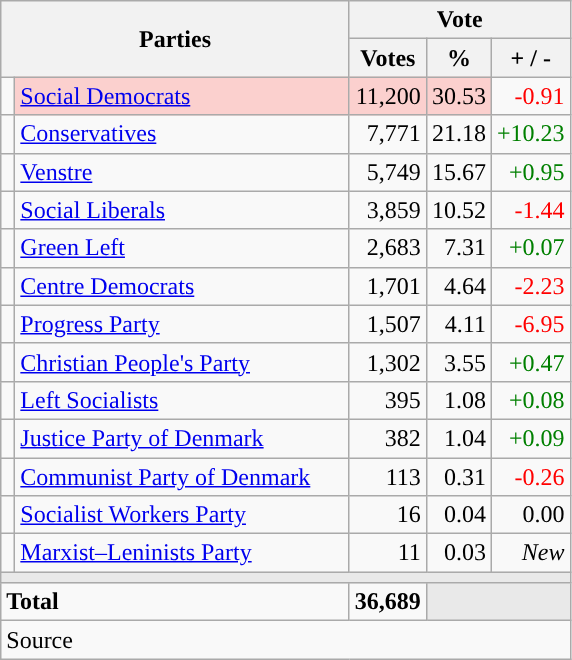<table class="wikitable" style="text-align:right;">
<tr>
<th style="text-align:centre;" rowspan="2" colspan="2" width="225">Parties</th>
<th colspan="3">Vote</th>
</tr>
<tr>
<th width="15">Votes</th>
<th width="15">%</th>
<th width="15">+ / -</th>
</tr>
<tr>
<td width="2" style="color:inherit;background:"></td>
<td bgcolor=#fbd0ce  align="left"><a href='#'>Social Democrats</a></td>
<td bgcolor=#fbd0ce>11,200</td>
<td bgcolor=#fbd0ce>30.53</td>
<td style=color:red;>-0.91</td>
</tr>
<tr>
<td width="2" style="color:inherit;background:"></td>
<td align="left"><a href='#'>Conservatives</a></td>
<td>7,771</td>
<td>21.18</td>
<td style=color:green;>+10.23</td>
</tr>
<tr>
<td width="2" style="color:inherit;background:"></td>
<td align="left"><a href='#'>Venstre</a></td>
<td>5,749</td>
<td>15.67</td>
<td style=color:green;>+0.95</td>
</tr>
<tr>
<td width="2" style="color:inherit;background:"></td>
<td align="left"><a href='#'>Social Liberals</a></td>
<td>3,859</td>
<td>10.52</td>
<td style=color:red;>-1.44</td>
</tr>
<tr>
<td width="2" style="color:inherit;background:"></td>
<td align="left"><a href='#'>Green Left</a></td>
<td>2,683</td>
<td>7.31</td>
<td style=color:green;>+0.07</td>
</tr>
<tr>
<td width="2" style="color:inherit;background:"></td>
<td align="left"><a href='#'>Centre Democrats</a></td>
<td>1,701</td>
<td>4.64</td>
<td style=color:red;>-2.23</td>
</tr>
<tr>
<td width="2" style="color:inherit;background:"></td>
<td align="left"><a href='#'>Progress Party</a></td>
<td>1,507</td>
<td>4.11</td>
<td style=color:red;>-6.95</td>
</tr>
<tr>
<td width="2" style="color:inherit;background:"></td>
<td align="left"><a href='#'>Christian People's Party</a></td>
<td>1,302</td>
<td>3.55</td>
<td style=color:green;>+0.47</td>
</tr>
<tr>
<td width="2" style="color:inherit;background:"></td>
<td align="left"><a href='#'>Left Socialists</a></td>
<td>395</td>
<td>1.08</td>
<td style=color:green;>+0.08</td>
</tr>
<tr>
<td width="2" style="color:inherit;background:"></td>
<td align="left"><a href='#'>Justice Party of Denmark</a></td>
<td>382</td>
<td>1.04</td>
<td style=color:green;>+0.09</td>
</tr>
<tr>
<td width="2" style="color:inherit;background:"></td>
<td align="left"><a href='#'>Communist Party of Denmark</a></td>
<td>113</td>
<td>0.31</td>
<td style=color:red;>-0.26</td>
</tr>
<tr>
<td width="2" style="color:inherit;background:"></td>
<td align="left"><a href='#'>Socialist Workers Party</a></td>
<td>16</td>
<td>0.04</td>
<td>0.00</td>
</tr>
<tr>
<td width="2" style="color:inherit;background:"></td>
<td align="left"><a href='#'>Marxist–Leninists Party</a></td>
<td>11</td>
<td>0.03</td>
<td><em>New</em></td>
</tr>
<tr>
<td colspan="7" bgcolor="#E9E9E9"></td>
</tr>
<tr>
<td align="left" colspan="2"><strong>Total</strong></td>
<td><strong>36,689</strong></td>
<td bgcolor="#E9E9E9" colspan="2"></td>
</tr>
<tr>
<td align="left" colspan="6">Source</td>
</tr>
</table>
